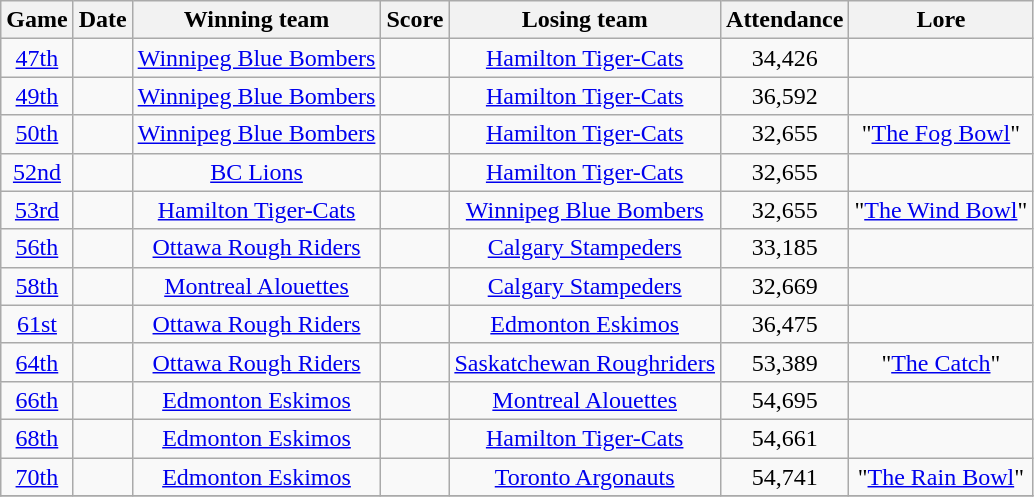<table class="wikitable sortable plainrowheaders" style="text-align:center">
<tr>
<th scope=col>Game</th>
<th scope=col>Date</th>
<th scope=col>Winning team</th>
<th scope=col>Score</th>
<th scope=col>Losing team</th>
<th scope=col>Attendance</th>
<th scope=col>Lore</th>
</tr>
<tr>
<td align=center><a href='#'>47th</a></td>
<td></td>
<td><a href='#'>Winnipeg Blue Bombers</a></td>
<td align=center></td>
<td><a href='#'>Hamilton Tiger-Cats</a></td>
<td align=center>34,426</td>
<td></td>
</tr>
<tr>
<td align=center><a href='#'>49th</a></td>
<td></td>
<td><a href='#'>Winnipeg Blue Bombers</a></td>
<td align=center></td>
<td><a href='#'>Hamilton Tiger-Cats</a></td>
<td align=center>36,592</td>
<td></td>
</tr>
<tr>
<td align=center><a href='#'>50th</a></td>
<td></td>
<td><a href='#'>Winnipeg Blue Bombers</a></td>
<td align=center></td>
<td><a href='#'>Hamilton Tiger-Cats</a></td>
<td align=center>32,655</td>
<td>"<a href='#'>The Fog Bowl</a>"</td>
</tr>
<tr>
<td align=center><a href='#'>52nd</a></td>
<td></td>
<td><a href='#'>BC Lions</a></td>
<td align=center></td>
<td><a href='#'>Hamilton Tiger-Cats</a></td>
<td align=center>32,655</td>
<td></td>
</tr>
<tr>
<td align=center><a href='#'>53rd</a></td>
<td></td>
<td><a href='#'>Hamilton Tiger-Cats</a></td>
<td align=center></td>
<td><a href='#'>Winnipeg Blue Bombers</a></td>
<td align=center>32,655</td>
<td>"<a href='#'>The Wind Bowl</a>"</td>
</tr>
<tr>
<td align=center><a href='#'>56th</a></td>
<td></td>
<td><a href='#'>Ottawa Rough Riders</a></td>
<td align=center></td>
<td><a href='#'>Calgary Stampeders</a></td>
<td align=center>33,185</td>
<td></td>
</tr>
<tr>
<td align=center><a href='#'>58th</a></td>
<td></td>
<td><a href='#'>Montreal Alouettes</a></td>
<td align=center></td>
<td><a href='#'>Calgary Stampeders</a></td>
<td align=center>32,669</td>
<td></td>
</tr>
<tr>
<td align=center><a href='#'>61st</a></td>
<td></td>
<td><a href='#'>Ottawa Rough Riders</a></td>
<td align=center></td>
<td><a href='#'>Edmonton Eskimos</a></td>
<td align=center>36,475</td>
<td></td>
</tr>
<tr>
<td align=center><a href='#'>64th</a></td>
<td></td>
<td><a href='#'>Ottawa Rough Riders</a></td>
<td align=center></td>
<td><a href='#'>Saskatchewan Roughriders</a></td>
<td align=center>53,389</td>
<td>"<a href='#'>The Catch</a>"</td>
</tr>
<tr>
<td align=center><a href='#'>66th</a></td>
<td></td>
<td><a href='#'>Edmonton Eskimos</a></td>
<td align=center></td>
<td><a href='#'>Montreal Alouettes</a></td>
<td align=center>54,695</td>
<td></td>
</tr>
<tr>
<td align=center><a href='#'>68th</a></td>
<td></td>
<td><a href='#'>Edmonton Eskimos</a></td>
<td align=center></td>
<td><a href='#'>Hamilton Tiger-Cats</a></td>
<td align=center>54,661</td>
<td></td>
</tr>
<tr>
<td align=center><a href='#'>70th</a></td>
<td></td>
<td><a href='#'>Edmonton Eskimos</a></td>
<td align=center></td>
<td><a href='#'>Toronto Argonauts</a></td>
<td align=center>54,741</td>
<td>"<a href='#'>The Rain Bowl</a>"</td>
</tr>
<tr>
</tr>
</table>
